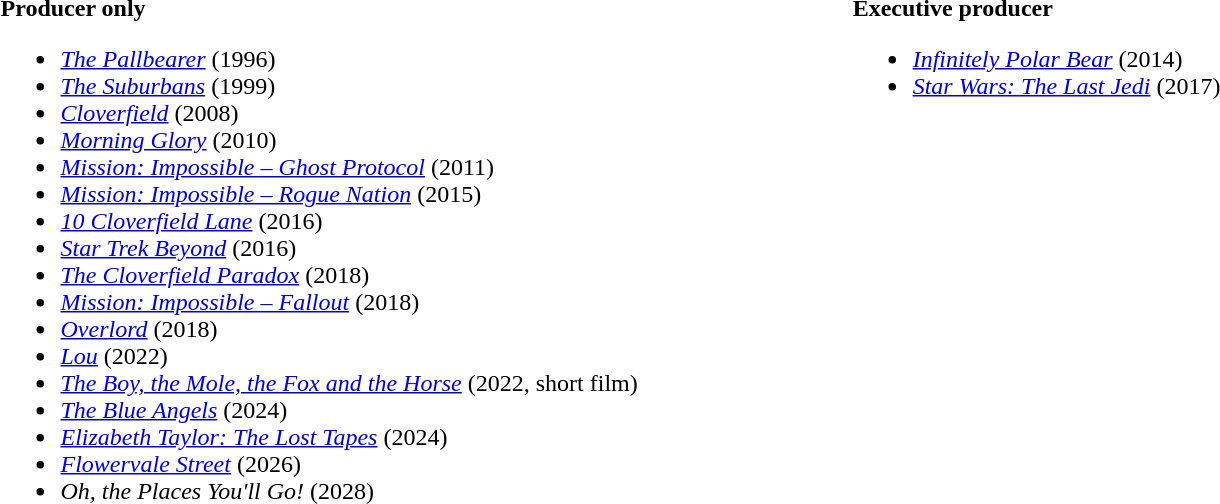<table style="width:100%;">
<tr style="vertical-align:top;">
<td width="45%"><br><strong>Producer only</strong><ul><li><em><a href='#'>The Pallbearer</a></em> (1996)</li><li><em><a href='#'>The Suburbans</a></em> (1999)</li><li><em><a href='#'>Cloverfield</a></em> (2008)</li><li><em><a href='#'>Morning Glory</a></em> (2010)</li><li><em><a href='#'>Mission: Impossible – Ghost Protocol</a></em> (2011)</li><li><em><a href='#'>Mission: Impossible – Rogue Nation</a></em> (2015)</li><li><em><a href='#'>10 Cloverfield Lane</a></em> (2016)</li><li><em><a href='#'>Star Trek Beyond</a></em> (2016)</li><li><em><a href='#'>The Cloverfield Paradox</a></em> (2018)</li><li><em><a href='#'>Mission: Impossible – Fallout</a></em> (2018)</li><li><em><a href='#'>Overlord</a></em> (2018)</li><li><em><a href='#'>Lou</a></em> (2022)</li><li><em><a href='#'>The Boy, the Mole, the Fox and the Horse</a></em> (2022, short film)</li><li><em><a href='#'>The Blue Angels</a></em> (2024)</li><li><em><a href='#'>Elizabeth Taylor: The Lost Tapes</a></em> (2024)</li><li><em><a href='#'>Flowervale Street</a></em> (2026)</li><li><em>Oh, the Places You'll Go!</em> (2028)</li></ul></td>
<td width="65%"><br><strong>Executive producer</strong><ul><li><em><a href='#'>Infinitely Polar Bear</a></em> (2014)</li><li><em><a href='#'>Star Wars: The Last Jedi</a></em> (2017)</li></ul></td>
</tr>
</table>
